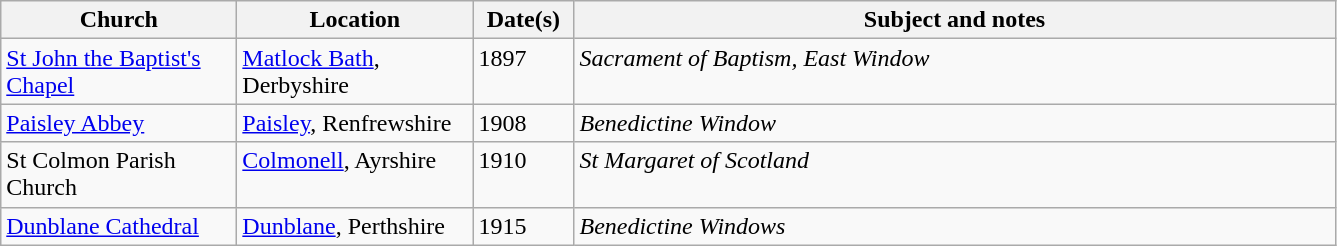<table class="wikitable sortable">
<tr>
<th style="width:150px">Church</th>
<th style="width:150px">Location</th>
<th style="width:60px">Date(s)</th>
<th style="width:500px" class="unsortable">Subject and notes</th>
</tr>
<tr valign="top">
<td><a href='#'>St John the Baptist's Chapel</a></td>
<td><a href='#'>Matlock Bath</a>, Derbyshire</td>
<td>1897</td>
<td><em>Sacrament of Baptism, East Window</em></td>
</tr>
<tr valign="top">
<td><a href='#'>Paisley Abbey</a></td>
<td><a href='#'>Paisley</a>, Renfrewshire</td>
<td>1908</td>
<td><em>Benedictine Window</em></td>
</tr>
<tr valign="top">
<td>St Colmon Parish Church</td>
<td><a href='#'>Colmonell</a>, Ayrshire</td>
<td>1910</td>
<td><em>St Margaret of Scotland</em></td>
</tr>
<tr valign="top">
<td><a href='#'>Dunblane Cathedral</a></td>
<td><a href='#'>Dunblane</a>, Perthshire</td>
<td>1915</td>
<td><em>Benedictine Windows</em></td>
</tr>
</table>
